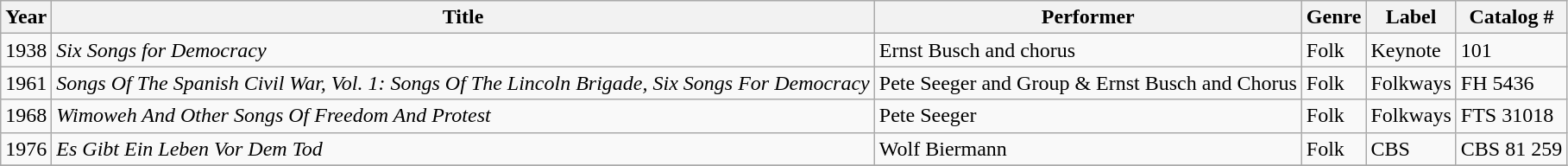<table class="wikitable">
<tr>
<th>Year</th>
<th>Title</th>
<th>Performer</th>
<th>Genre</th>
<th>Label</th>
<th>Catalog #</th>
</tr>
<tr>
<td>1938</td>
<td><em>Six Songs for Democracy</em></td>
<td>Ernst Busch and chorus</td>
<td>Folk</td>
<td>Keynote</td>
<td>101</td>
</tr>
<tr>
<td>1961</td>
<td><em>Songs Of The Spanish Civil War, Vol. 1: Songs Of The Lincoln Brigade, Six Songs For Democracy</em></td>
<td>Pete Seeger and Group & Ernst Busch and Chorus</td>
<td>Folk</td>
<td>Folkways</td>
<td>FH 5436</td>
</tr>
<tr>
<td>1968</td>
<td><em>Wimoweh And Other Songs Of Freedom And Protest</em></td>
<td>Pete Seeger</td>
<td>Folk</td>
<td>Folkways</td>
<td>FTS 31018</td>
</tr>
<tr>
<td>1976</td>
<td><em>Es Gibt Ein Leben Vor Dem Tod</em></td>
<td>Wolf Biermann</td>
<td>Folk</td>
<td>CBS</td>
<td>CBS 81 259</td>
</tr>
<tr>
</tr>
</table>
